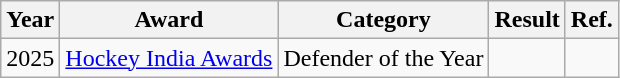<table class="wikitable" style="text-align:center;">
<tr>
<th>Year</th>
<th>Award</th>
<th>Category</th>
<th>Result</th>
<th>Ref.</th>
</tr>
<tr>
<td>2025</td>
<td><a href='#'>Hockey India Awards</a></td>
<td>Defender of the Year</td>
<td></td>
<td></td>
</tr>
</table>
